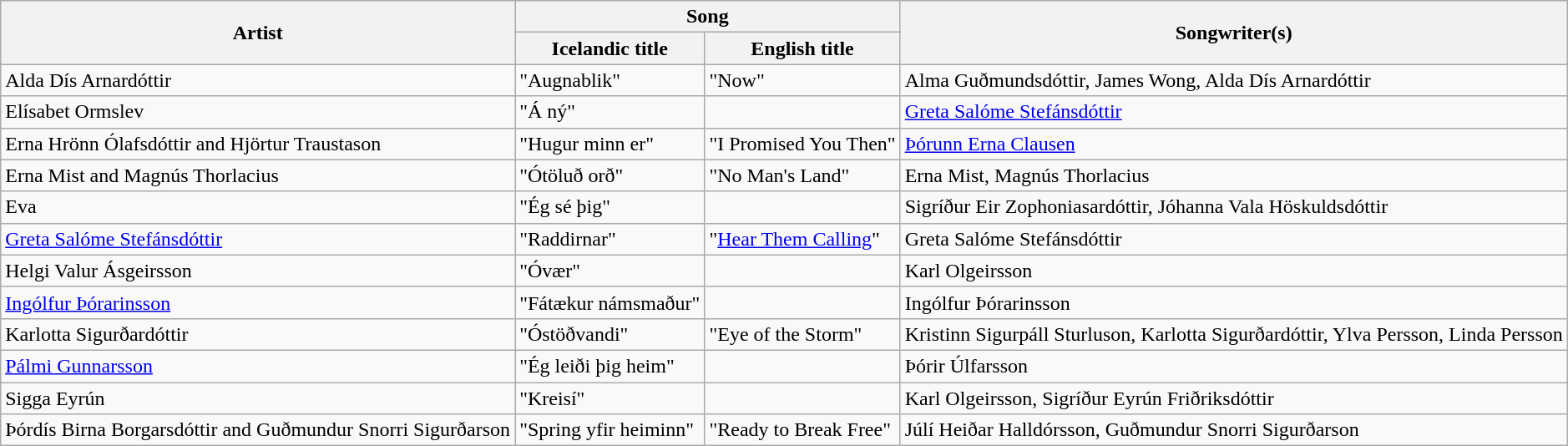<table class="sortable wikitable" style="margin: 1em auto 1em auto">
<tr>
<th rowspan="2">Artist</th>
<th colspan="2">Song</th>
<th rowspan="2">Songwriter(s)</th>
</tr>
<tr>
<th>Icelandic title</th>
<th>English title</th>
</tr>
<tr>
<td>Alda Dís Arnardóttir</td>
<td>"Augnablik"</td>
<td>"Now"</td>
<td>Alma Guðmundsdóttir, James Wong, Alda Dís Arnardóttir</td>
</tr>
<tr>
<td>Elísabet Ormslev</td>
<td>"Á ný"</td>
<td></td>
<td><a href='#'>Greta Salóme Stefánsdóttir</a></td>
</tr>
<tr>
<td>Erna Hrönn Ólafsdóttir and Hjörtur Traustason</td>
<td>"Hugur minn er"</td>
<td>"I Promised You Then"</td>
<td><a href='#'>Þórunn Erna Clausen</a></td>
</tr>
<tr>
<td>Erna Mist and Magnús Thorlacius</td>
<td>"Ótöluð orð"</td>
<td>"No Man's Land"</td>
<td>Erna Mist, Magnús Thorlacius</td>
</tr>
<tr>
<td>Eva</td>
<td>"Ég sé þig"</td>
<td></td>
<td>Sigríður Eir Zophoniasardóttir, Jóhanna Vala Höskuldsdóttir</td>
</tr>
<tr>
<td><a href='#'>Greta Salóme Stefánsdóttir</a></td>
<td>"Raddirnar"</td>
<td>"<a href='#'>Hear Them Calling</a>"</td>
<td>Greta Salóme Stefánsdóttir</td>
</tr>
<tr>
<td>Helgi Valur Ásgeirsson</td>
<td>"Óvær"</td>
<td></td>
<td>Karl Olgeirsson</td>
</tr>
<tr>
<td><a href='#'>Ingólfur Þórarinsson</a></td>
<td>"Fátækur námsmaður"</td>
<td></td>
<td>Ingólfur Þórarinsson</td>
</tr>
<tr>
<td>Karlotta Sigurðardóttir</td>
<td>"Óstöðvandi"</td>
<td>"Eye of the Storm"</td>
<td>Kristinn Sigurpáll Sturluson, Karlotta Sigurðardóttir, Ylva Persson, Linda Persson</td>
</tr>
<tr>
<td><a href='#'>Pálmi Gunnarsson</a></td>
<td>"Ég leiði þig heim"</td>
<td></td>
<td>Þórir Úlfarsson</td>
</tr>
<tr>
<td>Sigga Eyrún</td>
<td>"Kreisí"</td>
<td></td>
<td>Karl Olgeirsson, Sigríður Eyrún Friðriksdóttir</td>
</tr>
<tr>
<td>Þórdís Birna Borgarsdóttir and Guðmundur Snorri Sigurðarson</td>
<td>"Spring yfir heiminn"</td>
<td>"Ready to Break Free"</td>
<td>Júlí Heiðar Halldórsson, Guðmundur Snorri Sigurðarson</td>
</tr>
</table>
